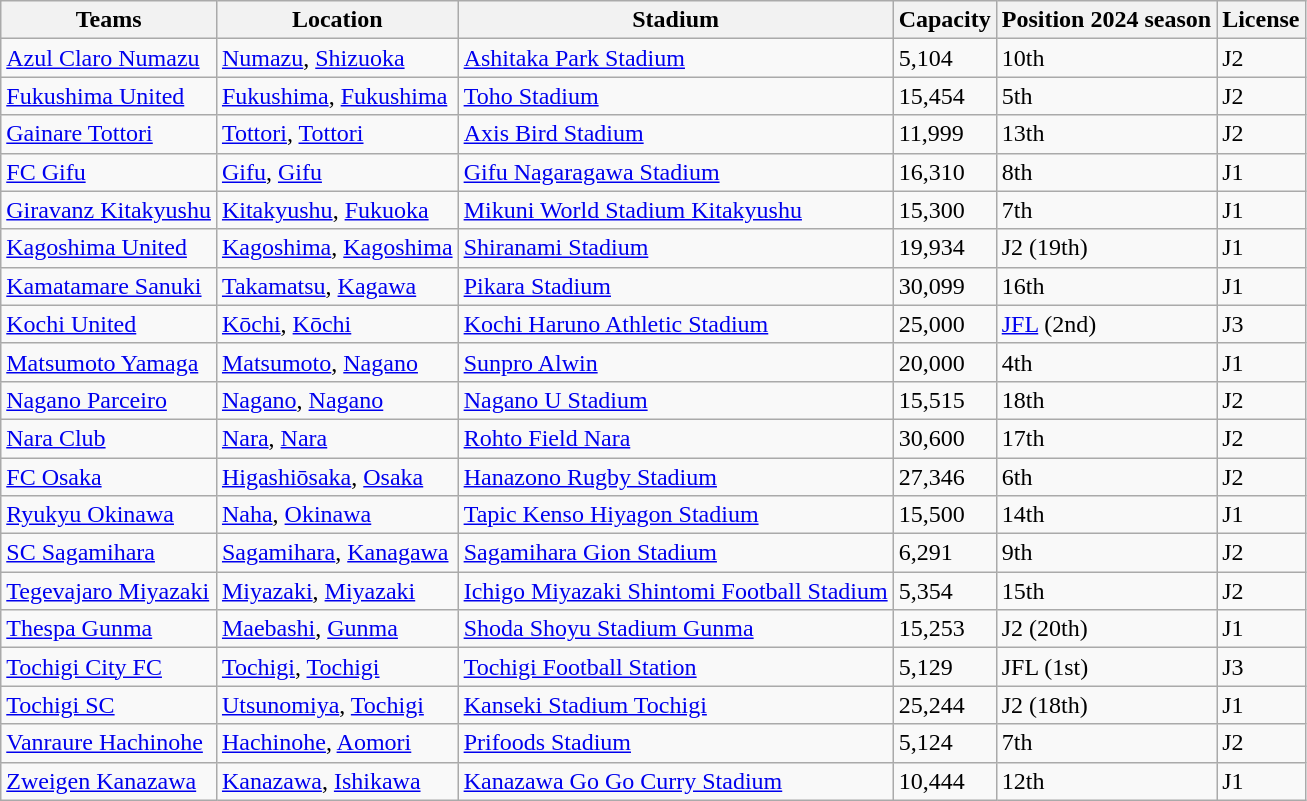<table class="wikitable sortable">
<tr>
<th>Teams</th>
<th>Location</th>
<th>Stadium</th>
<th>Capacity</th>
<th>Position 2024 season</th>
<th>License</th>
</tr>
<tr>
<td><a href='#'>Azul Claro Numazu</a></td>
<td><a href='#'>Numazu</a>, <a href='#'>Shizuoka</a></td>
<td><a href='#'>Ashitaka Park Stadium</a></td>
<td>5,104</td>
<td>10th</td>
<td>J2</td>
</tr>
<tr>
<td><a href='#'>Fukushima United</a></td>
<td><a href='#'>Fukushima</a>, <a href='#'>Fukushima</a></td>
<td><a href='#'>Toho Stadium</a></td>
<td>15,454</td>
<td>5th</td>
<td>J2</td>
</tr>
<tr>
<td><a href='#'>Gainare Tottori</a></td>
<td><a href='#'>Tottori</a>, <a href='#'>Tottori</a></td>
<td><a href='#'>Axis Bird Stadium</a></td>
<td>11,999</td>
<td>13th</td>
<td>J2</td>
</tr>
<tr>
<td><a href='#'>FC Gifu</a></td>
<td><a href='#'>Gifu</a>, <a href='#'>Gifu</a></td>
<td><a href='#'>Gifu Nagaragawa Stadium</a></td>
<td>16,310</td>
<td>8th</td>
<td>J1</td>
</tr>
<tr>
<td><a href='#'>Giravanz Kitakyushu</a></td>
<td><a href='#'>Kitakyushu</a>, <a href='#'>Fukuoka</a></td>
<td><a href='#'>Mikuni World Stadium Kitakyushu</a></td>
<td>15,300</td>
<td>7th</td>
<td>J1</td>
</tr>
<tr>
<td><a href='#'>Kagoshima United</a></td>
<td><a href='#'>Kagoshima</a>, <a href='#'>Kagoshima</a></td>
<td><a href='#'>Shiranami Stadium</a></td>
<td>19,934</td>
<td> J2 (19th)</td>
<td>J1</td>
</tr>
<tr>
<td><a href='#'>Kamatamare Sanuki</a></td>
<td><a href='#'>Takamatsu</a>, <a href='#'>Kagawa</a></td>
<td><a href='#'>Pikara Stadium</a></td>
<td>30,099</td>
<td>16th</td>
<td>J1</td>
</tr>
<tr>
<td><a href='#'>Kochi United</a></td>
<td><a href='#'>Kōchi</a>, <a href='#'>Kōchi</a></td>
<td><a href='#'>Kochi Haruno Athletic Stadium</a></td>
<td>25,000</td>
<td> <a href='#'>JFL</a> (2nd)</td>
<td>J3</td>
</tr>
<tr>
<td><a href='#'>Matsumoto Yamaga</a></td>
<td><a href='#'>Matsumoto</a>, <a href='#'>Nagano</a></td>
<td><a href='#'>Sunpro Alwin</a></td>
<td>20,000</td>
<td>4th</td>
<td>J1</td>
</tr>
<tr>
<td><a href='#'>Nagano Parceiro</a></td>
<td><a href='#'>Nagano</a>, <a href='#'>Nagano</a></td>
<td><a href='#'>Nagano U Stadium</a></td>
<td>15,515</td>
<td>18th</td>
<td>J2</td>
</tr>
<tr>
<td><a href='#'>Nara Club</a></td>
<td><a href='#'>Nara</a>, <a href='#'>Nara</a></td>
<td><a href='#'>Rohto Field Nara</a></td>
<td>30,600</td>
<td>17th</td>
<td>J2</td>
</tr>
<tr>
<td><a href='#'>FC Osaka</a></td>
<td><a href='#'>Higashiōsaka</a>, <a href='#'>Osaka</a></td>
<td><a href='#'>Hanazono Rugby Stadium</a></td>
<td>27,346</td>
<td>6th</td>
<td>J2</td>
</tr>
<tr>
<td><a href='#'>Ryukyu Okinawa</a></td>
<td><a href='#'>Naha</a>, <a href='#'>Okinawa</a></td>
<td><a href='#'>Tapic Kenso Hiyagon Stadium</a></td>
<td>15,500</td>
<td>14th</td>
<td>J1</td>
</tr>
<tr>
<td><a href='#'>SC Sagamihara</a></td>
<td><a href='#'>Sagamihara</a>, <a href='#'>Kanagawa</a></td>
<td><a href='#'>Sagamihara Gion Stadium</a></td>
<td>6,291</td>
<td>9th</td>
<td>J2</td>
</tr>
<tr>
<td><a href='#'>Tegevajaro Miyazaki</a></td>
<td><a href='#'>Miyazaki</a>, <a href='#'>Miyazaki</a></td>
<td><a href='#'>Ichigo Miyazaki Shintomi Football Stadium</a></td>
<td>5,354</td>
<td>15th</td>
<td>J2</td>
</tr>
<tr>
<td><a href='#'>Thespa Gunma</a></td>
<td><a href='#'>Maebashi</a>, <a href='#'>Gunma</a></td>
<td><a href='#'>Shoda Shoyu Stadium Gunma</a></td>
<td>15,253</td>
<td> J2 (20th)</td>
<td>J1</td>
</tr>
<tr>
<td><a href='#'>Tochigi City FC</a></td>
<td><a href='#'>Tochigi</a>, <a href='#'>Tochigi</a></td>
<td><a href='#'>Tochigi Football Station</a></td>
<td>5,129</td>
<td> JFL (1st)</td>
<td>J3</td>
</tr>
<tr>
<td><a href='#'>Tochigi SC</a></td>
<td><a href='#'>Utsunomiya</a>, <a href='#'>Tochigi</a></td>
<td><a href='#'>Kanseki Stadium Tochigi</a></td>
<td>25,244</td>
<td> J2 (18th)</td>
<td>J1</td>
</tr>
<tr>
<td><a href='#'>Vanraure Hachinohe</a></td>
<td><a href='#'>Hachinohe</a>, <a href='#'>Aomori</a></td>
<td><a href='#'>Prifoods Stadium</a></td>
<td>5,124</td>
<td>7th</td>
<td>J2</td>
</tr>
<tr>
<td><a href='#'>Zweigen Kanazawa</a></td>
<td><a href='#'>Kanazawa</a>, <a href='#'>Ishikawa</a></td>
<td><a href='#'>Kanazawa Go Go Curry Stadium</a></td>
<td>10,444</td>
<td>12th</td>
<td>J1</td>
</tr>
</table>
